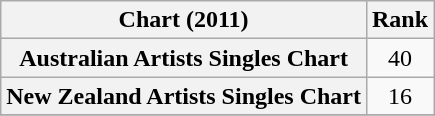<table class="wikitable sortable plainrowheaders" border="1">
<tr>
<th scope="col">Chart (2011)</th>
<th scope="col">Rank</th>
</tr>
<tr>
<th scope="row">Australian Artists Singles Chart</th>
<td style="text-align:center;">40</td>
</tr>
<tr>
<th scope="row">New Zealand Artists Singles Chart</th>
<td style="text-align:center;">16</td>
</tr>
<tr>
</tr>
</table>
